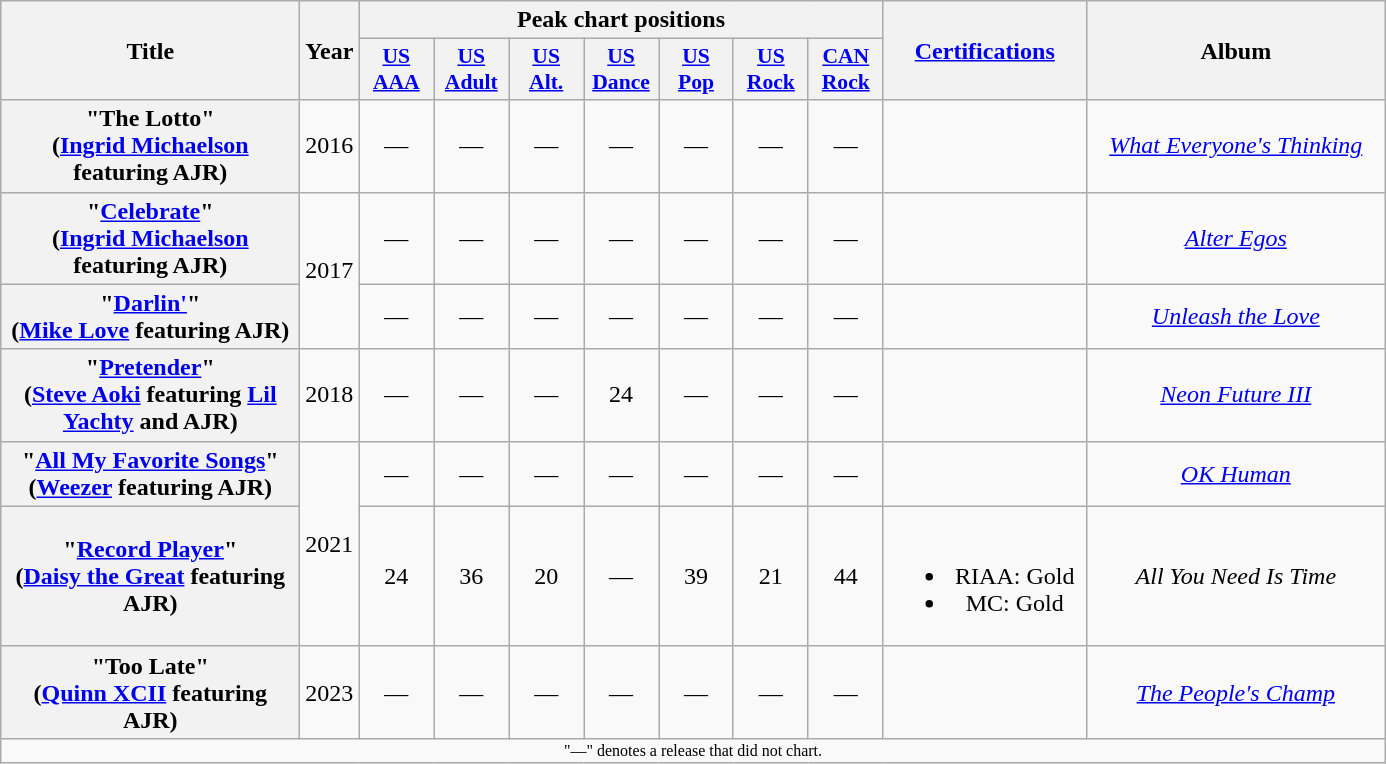<table class="wikitable plainrowheaders" style="text-align:center;">
<tr>
<th scope="col" rowspan="2" style="width:12em;">Title</th>
<th scope="col" rowspan="2" style="width:1em;">Year</th>
<th scope="col" colspan="7">Peak chart positions</th>
<th scope="col" rowspan="2" style="width:8em;"><a href='#'>Certifications</a></th>
<th scope="col" rowspan="2" style="width:12em;">Album</th>
</tr>
<tr>
<th scope="col" style="width:3em;font-size:90%;"><a href='#'>US<br>AAA</a><br></th>
<th scope="col" style="width:3em;font-size:90%;"><a href='#'>US<br>Adult</a><br></th>
<th scope="col" style="width:3em;font-size:90%;"><a href='#'>US<br>Alt.</a><br></th>
<th scope="col" style="width:3em;font-size:90%;"><a href='#'>US<br>Dance</a><br></th>
<th scope="col" style="width:3em;font-size:90%;"><a href='#'>US<br>Pop</a><br></th>
<th scope="col" style="width:3em;font-size:90%;"><a href='#'>US<br>Rock</a><br></th>
<th scope="col" style="width:3em;font-size:90%;"><a href='#'>CAN<br>Rock</a><br></th>
</tr>
<tr>
<th scope="row">"The Lotto"<br><span>(<a href='#'>Ingrid Michaelson</a> featuring AJR)</span></th>
<td>2016</td>
<td>—</td>
<td>—</td>
<td>—</td>
<td>—</td>
<td>—</td>
<td>—</td>
<td>—</td>
<td></td>
<td><em><a href='#'>What Everyone's Thinking</a></em></td>
</tr>
<tr>
<th scope="row">"<a href='#'>Celebrate</a>"<br><span>(<a href='#'>Ingrid Michaelson</a> featuring AJR)</span></th>
<td rowspan="2">2017</td>
<td>—</td>
<td>—</td>
<td>—</td>
<td>—</td>
<td>—</td>
<td>—</td>
<td>—</td>
<td></td>
<td><em><a href='#'>Alter Egos</a></em></td>
</tr>
<tr>
<th scope="row">"<a href='#'>Darlin'</a>"<br><span>(<a href='#'>Mike Love</a> featuring AJR)</span></th>
<td>—</td>
<td>—</td>
<td>—</td>
<td>—</td>
<td>—</td>
<td>—</td>
<td>—</td>
<td></td>
<td><em><a href='#'>Unleash the Love</a></em></td>
</tr>
<tr>
<th scope="row">"<a href='#'>Pretender</a>"<br><span>(<a href='#'>Steve Aoki</a> featuring <a href='#'>Lil Yachty</a> and AJR)</span></th>
<td>2018</td>
<td>—</td>
<td>—</td>
<td>—</td>
<td>24</td>
<td>—</td>
<td>—</td>
<td>—</td>
<td></td>
<td><em><a href='#'>Neon Future III</a></em></td>
</tr>
<tr>
<th scope="row">"<a href='#'>All My Favorite Songs</a>"<br><span>(<a href='#'>Weezer</a> featuring AJR)</span></th>
<td rowspan="2">2021</td>
<td>—</td>
<td>—</td>
<td>—</td>
<td>—</td>
<td>—</td>
<td>—</td>
<td>—</td>
<td></td>
<td><em><a href='#'>OK Human</a></em></td>
</tr>
<tr>
<th scope="row">"<a href='#'>Record Player</a>"<br><span>(<a href='#'>Daisy the Great</a> featuring AJR)</span></th>
<td>24</td>
<td>36</td>
<td>20</td>
<td>—</td>
<td>39</td>
<td>21</td>
<td>44</td>
<td><br><ul><li>RIAA: Gold</li><li>MC: Gold</li></ul></td>
<td><em>All You Need Is Time</em></td>
</tr>
<tr>
<th scope="row">"Too Late"<br><span>(<a href='#'>Quinn XCII</a> featuring AJR)</span></th>
<td>2023</td>
<td>—</td>
<td>—</td>
<td>—</td>
<td>—</td>
<td>—</td>
<td>—</td>
<td>—</td>
<td></td>
<td><em><a href='#'>The People's Champ</a></em></td>
</tr>
<tr>
<td colspan="14" style="font-size:8pt">"—" denotes a release that did not chart.</td>
</tr>
</table>
